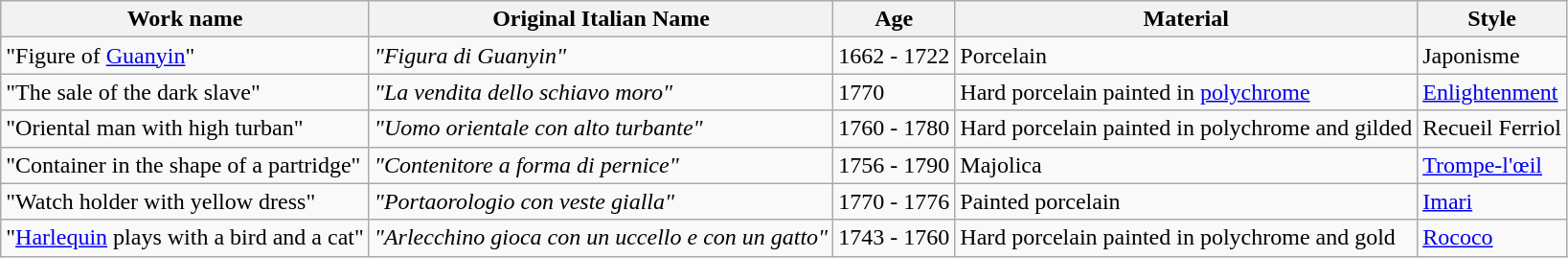<table class="wikitable">
<tr>
<th>Work name</th>
<th>Original Italian Name</th>
<th>Age</th>
<th>Material</th>
<th>Style</th>
</tr>
<tr>
<td>"Figure of <a href='#'>Guanyin</a>"</td>
<td><em>"Figura di Guanyin"</em></td>
<td>1662 - 1722</td>
<td>Porcelain</td>
<td>Japonisme</td>
</tr>
<tr>
<td>"The sale of the dark slave"</td>
<td><em>"La vendita dello schiavo moro"</em></td>
<td>1770</td>
<td>Hard porcelain painted in <a href='#'>polychrome</a></td>
<td><a href='#'>Enlightenment</a></td>
</tr>
<tr>
<td>"Oriental man with high turban"</td>
<td><em>"Uomo orientale con alto turbante"</em></td>
<td>1760 - 1780</td>
<td>Hard porcelain painted in polychrome and gilded</td>
<td>Recueil Ferriol</td>
</tr>
<tr>
<td>"Container in the shape of a partridge"</td>
<td><em>"Contenitore a forma di pernice"</em></td>
<td>1756 - 1790</td>
<td>Majolica</td>
<td><a href='#'>Trompe-l'œil</a></td>
</tr>
<tr>
<td>"Watch holder with yellow dress"</td>
<td><em>"Portaorologio con veste gialla"</em></td>
<td>1770 - 1776</td>
<td>Painted porcelain</td>
<td><a href='#'>Imari</a></td>
</tr>
<tr>
<td>"<a href='#'>Harlequin</a> plays with a bird and a cat"</td>
<td><em>"Arlecchino gioca con un uccello e con un gatto"</em></td>
<td>1743 - 1760</td>
<td>Hard porcelain painted in polychrome and gold</td>
<td><a href='#'>Rococo</a></td>
</tr>
</table>
